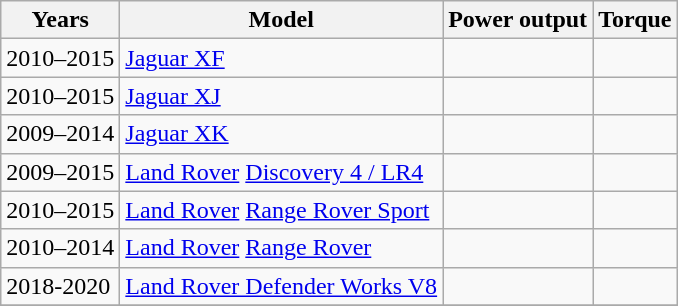<table class="wikitable">
<tr>
<th>Years</th>
<th>Model</th>
<th>Power output</th>
<th>Torque</th>
</tr>
<tr>
<td>2010–2015</td>
<td><a href='#'>Jaguar XF</a></td>
<td></td>
<td></td>
</tr>
<tr>
<td>2010–2015</td>
<td><a href='#'>Jaguar XJ</a></td>
<td></td>
<td></td>
</tr>
<tr>
<td>2009–2014</td>
<td><a href='#'>Jaguar XK</a></td>
<td></td>
<td></td>
</tr>
<tr>
<td>2009–2015</td>
<td><a href='#'>Land Rover</a> <a href='#'>Discovery 4 / LR4</a></td>
<td></td>
<td></td>
</tr>
<tr>
<td>2010–2015</td>
<td><a href='#'>Land Rover</a> <a href='#'>Range Rover Sport</a></td>
<td></td>
<td></td>
</tr>
<tr>
<td>2010–2014</td>
<td><a href='#'>Land Rover</a> <a href='#'>Range Rover</a></td>
<td></td>
<td></td>
</tr>
<tr>
<td>2018-2020</td>
<td><a href='#'>Land Rover Defender Works V8</a></td>
<td></td>
<td></td>
</tr>
<tr>
</tr>
</table>
